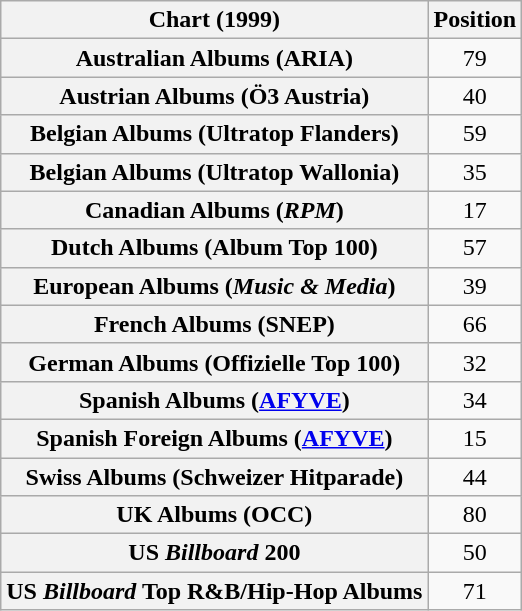<table class="wikitable sortable plainrowheaders" style="text-align:center;">
<tr>
<th scope="col">Chart (1999)</th>
<th scope="col">Position</th>
</tr>
<tr>
<th scope="row">Australian Albums (ARIA)</th>
<td>79</td>
</tr>
<tr>
<th scope="row">Austrian Albums (Ö3 Austria)</th>
<td>40</td>
</tr>
<tr>
<th scope="row">Belgian Albums (Ultratop Flanders)</th>
<td>59</td>
</tr>
<tr>
<th scope="row">Belgian Albums (Ultratop Wallonia)</th>
<td>35</td>
</tr>
<tr>
<th scope="row">Canadian Albums (<em>RPM</em>)</th>
<td>17</td>
</tr>
<tr>
<th scope="row">Dutch Albums (Album Top 100)</th>
<td>57</td>
</tr>
<tr>
<th scope="row">European Albums (<em>Music & Media</em>)</th>
<td>39</td>
</tr>
<tr>
<th scope="row">French Albums (SNEP)</th>
<td>66</td>
</tr>
<tr>
<th scope="row">German Albums (Offizielle Top 100)</th>
<td>32</td>
</tr>
<tr>
<th scope="row">Spanish Albums (<a href='#'>AFYVE</a>)</th>
<td>34</td>
</tr>
<tr>
<th scope="row">Spanish Foreign Albums (<a href='#'>AFYVE</a>)</th>
<td>15</td>
</tr>
<tr>
<th scope="row">Swiss Albums (Schweizer Hitparade)</th>
<td>44</td>
</tr>
<tr>
<th scope="row">UK Albums (OCC)</th>
<td>80</td>
</tr>
<tr>
<th scope="row">US <em>Billboard</em> 200</th>
<td>50</td>
</tr>
<tr>
<th scope="row">US <em>Billboard</em> Top R&B/Hip-Hop Albums</th>
<td>71</td>
</tr>
</table>
